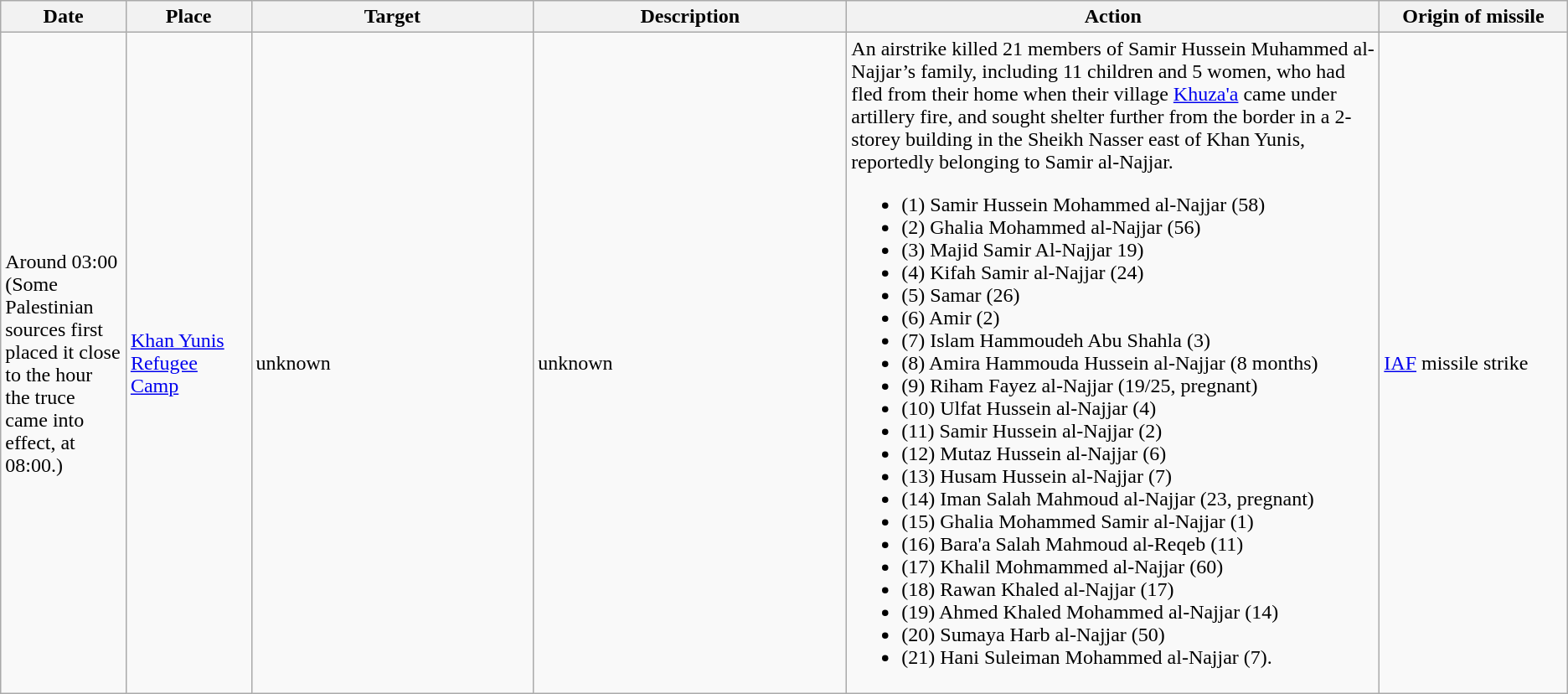<table class="wikitable sortable">
<tr>
<th style="width:8%;">Date</th>
<th style="width:8%;">Place</th>
<th style="width:18%;">Target</th>
<th style="width:20%;">Description</th>
<th>Action</th>
<th style="width:12%;">Origin of missile</th>
</tr>
<tr>
<td>Around 03:00 (Some Palestinian sources first placed it close to the hour the truce came into effect, at 08:00.)</td>
<td><a href='#'>Khan Yunis Refugee Camp</a></td>
<td>unknown</td>
<td>unknown</td>
<td>An airstrike killed 21 members of Samir Hussein Muhammed al-Najjar’s family, including 11 children and 5 women, who had fled from their home when their village <a href='#'>Khuza'a</a> came under artillery fire, and sought shelter further from the border in a 2-storey building in the Sheikh Nasser east of Khan Yunis, reportedly belonging to Samir al-Najjar.<br><ul><li>(1) Samir Hussein Mohammed al-Najjar (58)</li><li>(2) Ghalia Mohammed al-Najjar (56)</li><li>(3) Majid Samir Al-Najjar 19)</li><li>(4) Kifah Samir al-Najjar (24)</li><li>(5) Samar (26)</li><li>(6) Amir (2)</li><li>(7) Islam Hammoudeh Abu Shahla (3)</li><li>(8) Amira Hammouda Hussein al-Najjar (8 months)</li><li>(9) Riham Fayez al-Najjar (19/25, pregnant)</li><li>(10) Ulfat Hussein al-Najjar (4)</li><li>(11) Samir Hussein al-Najjar (2)</li><li>(12) Mutaz Hussein al-Najjar (6)</li><li>(13) Husam Hussein al-Najjar (7)</li><li>(14) Iman Salah Mahmoud al-Najjar (23, pregnant)</li><li>(15) Ghalia Mohammed Samir al-Najjar (1)</li><li>(16) Bara'a Salah Mahmoud al-Reqeb (11)</li><li>(17) Khalil Mohmammed al-Najjar (60)</li><li>(18) Rawan Khaled al-Najjar (17)</li><li>(19) Ahmed Khaled Mohammed al-Najjar (14)</li><li>(20) Sumaya Harb al-Najjar (50)</li><li>(21) Hani Suleiman Mohammed al-Najjar (7).</li></ul></td>
<td><a href='#'>IAF</a> missile strike</td>
</tr>
</table>
